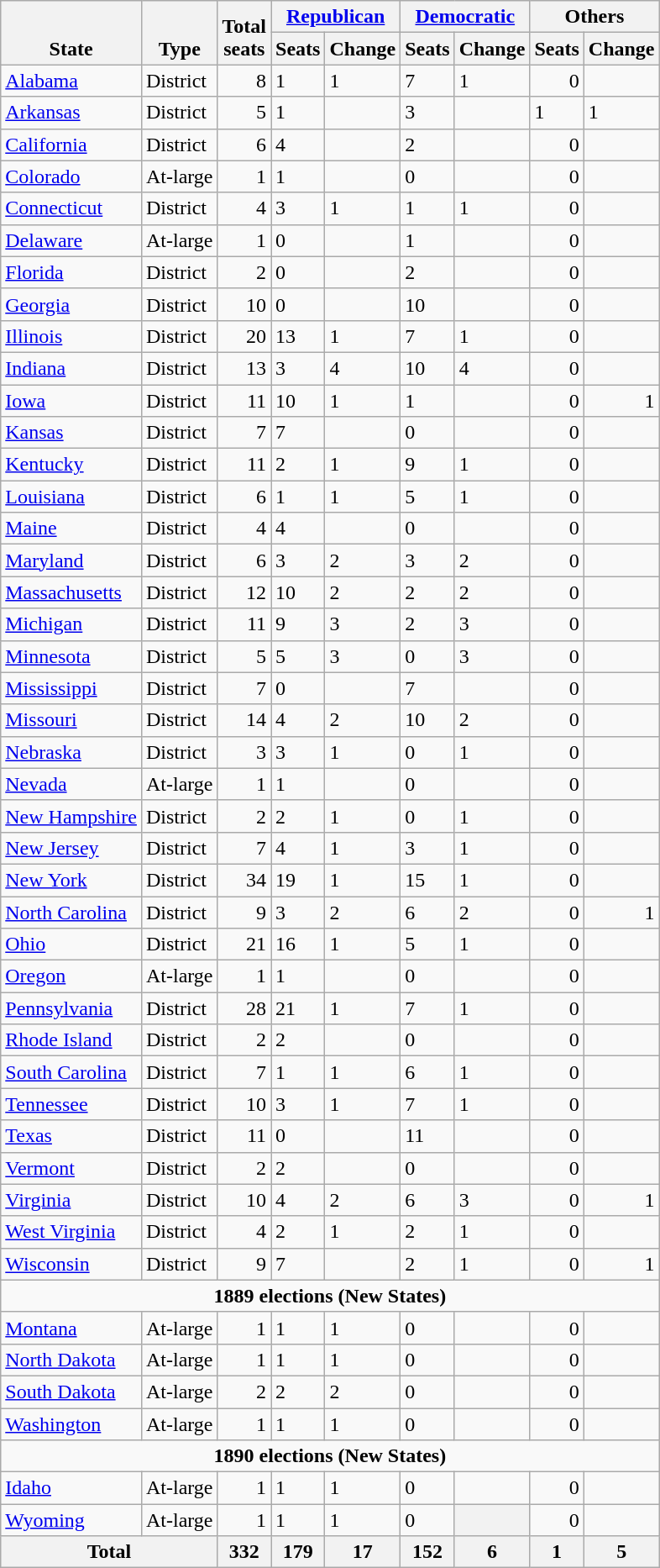<table class="wikitable sortable">
<tr valign=bottom>
<th rowspan=2>State</th>
<th rowspan=2>Type</th>
<th rowspan=2>Total<br>seats</th>
<th colspan=2 ><a href='#'>Republican</a></th>
<th colspan=2 ><a href='#'>Democratic</a></th>
<th colspan=2>Others</th>
</tr>
<tr>
<th>Seats</th>
<th>Change</th>
<th>Seats</th>
<th>Change</th>
<th>Seats</th>
<th>Change</th>
</tr>
<tr>
<td><a href='#'>Alabama</a></td>
<td>District</td>
<td align=right>8</td>
<td>1</td>
<td> 1</td>
<td>7</td>
<td> 1</td>
<td align=right>0</td>
<td align=right></td>
</tr>
<tr>
<td><a href='#'>Arkansas</a></td>
<td>District</td>
<td align=right>5</td>
<td>1</td>
<td></td>
<td>3</td>
<td></td>
<td>1</td>
<td> 1</td>
</tr>
<tr>
<td><a href='#'>California</a></td>
<td>District</td>
<td align=right>6</td>
<td>4</td>
<td></td>
<td>2</td>
<td></td>
<td align=right>0</td>
<td align=right></td>
</tr>
<tr>
<td><a href='#'>Colorado</a></td>
<td>At-large</td>
<td align=right>1</td>
<td>1</td>
<td></td>
<td>0</td>
<td></td>
<td align=right>0</td>
<td align=right></td>
</tr>
<tr>
<td><a href='#'>Connecticut</a></td>
<td>District</td>
<td align=right>4</td>
<td>3</td>
<td> 1</td>
<td>1</td>
<td> 1</td>
<td align=right>0</td>
<td align=right></td>
</tr>
<tr>
<td><a href='#'>Delaware</a></td>
<td>At-large</td>
<td align=right>1</td>
<td>0</td>
<td></td>
<td>1</td>
<td></td>
<td align=right>0</td>
<td align=right></td>
</tr>
<tr>
<td><a href='#'>Florida</a></td>
<td>District</td>
<td align=right>2</td>
<td>0</td>
<td></td>
<td>2</td>
<td></td>
<td align=right>0</td>
<td align=right></td>
</tr>
<tr>
<td><a href='#'>Georgia</a></td>
<td>District</td>
<td align=right>10</td>
<td>0</td>
<td></td>
<td>10</td>
<td></td>
<td align=right>0</td>
<td align=right></td>
</tr>
<tr>
<td><a href='#'>Illinois</a></td>
<td>District</td>
<td align=right>20</td>
<td>13</td>
<td> 1</td>
<td>7</td>
<td> 1</td>
<td align=right>0</td>
<td align=right></td>
</tr>
<tr>
<td><a href='#'>Indiana</a></td>
<td>District</td>
<td align=right>13</td>
<td>3</td>
<td> 4</td>
<td>10</td>
<td> 4</td>
<td align=right>0</td>
<td align=right></td>
</tr>
<tr>
<td><a href='#'>Iowa</a></td>
<td>District</td>
<td align=right>11</td>
<td>10</td>
<td> 1</td>
<td>1</td>
<td></td>
<td align=right>0</td>
<td align=right> 1</td>
</tr>
<tr>
<td><a href='#'>Kansas</a></td>
<td>District</td>
<td align=right>7</td>
<td>7</td>
<td></td>
<td>0</td>
<td></td>
<td align=right>0</td>
<td align=right></td>
</tr>
<tr>
<td><a href='#'>Kentucky</a></td>
<td>District</td>
<td align=right>11</td>
<td>2</td>
<td> 1</td>
<td>9</td>
<td> 1</td>
<td align=right>0</td>
<td align=right></td>
</tr>
<tr>
<td><a href='#'>Louisiana</a></td>
<td>District</td>
<td align=right>6</td>
<td>1</td>
<td> 1</td>
<td>5</td>
<td> 1</td>
<td align=right>0</td>
<td align=right></td>
</tr>
<tr>
<td><a href='#'>Maine</a></td>
<td>District</td>
<td align=right>4</td>
<td>4</td>
<td></td>
<td>0</td>
<td></td>
<td align=right>0</td>
<td align=right></td>
</tr>
<tr>
<td><a href='#'>Maryland</a></td>
<td>District</td>
<td align=right>6</td>
<td>3</td>
<td> 2</td>
<td>3</td>
<td> 2</td>
<td align=right>0</td>
<td align=right></td>
</tr>
<tr>
<td><a href='#'>Massachusetts</a></td>
<td>District</td>
<td align=right>12</td>
<td>10</td>
<td> 2</td>
<td>2</td>
<td> 2</td>
<td align=right>0</td>
<td align=right></td>
</tr>
<tr>
<td><a href='#'>Michigan</a></td>
<td>District</td>
<td align=right>11</td>
<td>9</td>
<td> 3</td>
<td>2</td>
<td> 3</td>
<td align=right>0</td>
<td align=right></td>
</tr>
<tr>
<td><a href='#'>Minnesota</a></td>
<td>District</td>
<td align=right>5</td>
<td>5</td>
<td> 3</td>
<td>0</td>
<td> 3</td>
<td align=right>0</td>
<td align=right></td>
</tr>
<tr>
<td><a href='#'>Mississippi</a></td>
<td>District</td>
<td align=right>7</td>
<td>0</td>
<td></td>
<td>7</td>
<td></td>
<td align=right>0</td>
<td align=right></td>
</tr>
<tr>
<td><a href='#'>Missouri</a></td>
<td>District</td>
<td align=right>14</td>
<td>4</td>
<td> 2</td>
<td>10</td>
<td> 2</td>
<td align=right>0</td>
<td align=right></td>
</tr>
<tr>
<td><a href='#'>Nebraska</a></td>
<td>District</td>
<td align=right>3</td>
<td>3</td>
<td> 1</td>
<td>0</td>
<td> 1</td>
<td align=right>0</td>
<td align=right></td>
</tr>
<tr>
<td><a href='#'>Nevada</a></td>
<td>At-large</td>
<td align=right>1</td>
<td>1</td>
<td></td>
<td>0</td>
<td></td>
<td align=right>0</td>
<td align=right></td>
</tr>
<tr>
<td><a href='#'>New Hampshire</a></td>
<td>District</td>
<td align=right>2</td>
<td>2</td>
<td> 1</td>
<td>0</td>
<td> 1</td>
<td align=right>0</td>
<td align=right></td>
</tr>
<tr>
<td><a href='#'>New Jersey</a></td>
<td>District</td>
<td align=right>7</td>
<td>4</td>
<td> 1</td>
<td>3</td>
<td> 1</td>
<td align=right>0</td>
<td align=right></td>
</tr>
<tr>
<td><a href='#'>New York</a></td>
<td>District</td>
<td align=right>34</td>
<td>19</td>
<td> 1</td>
<td>15</td>
<td> 1</td>
<td align=right>0</td>
<td align=right></td>
</tr>
<tr>
<td><a href='#'>North Carolina</a></td>
<td>District</td>
<td align=right>9</td>
<td>3</td>
<td> 2</td>
<td>6</td>
<td> 2</td>
<td align=right>0</td>
<td align=right> 1</td>
</tr>
<tr>
<td><a href='#'>Ohio</a></td>
<td>District</td>
<td align=right>21</td>
<td>16</td>
<td> 1</td>
<td>5</td>
<td> 1</td>
<td align=right>0</td>
<td align=right></td>
</tr>
<tr>
<td><a href='#'>Oregon</a></td>
<td>At-large</td>
<td align=right>1</td>
<td>1</td>
<td></td>
<td>0</td>
<td></td>
<td align=right>0</td>
<td align=right></td>
</tr>
<tr>
<td><a href='#'>Pennsylvania</a></td>
<td>District</td>
<td align=right>28</td>
<td>21</td>
<td> 1</td>
<td>7</td>
<td> 1</td>
<td align=right>0</td>
<td align=right></td>
</tr>
<tr>
<td><a href='#'>Rhode Island</a></td>
<td>District</td>
<td align=right>2</td>
<td>2</td>
<td></td>
<td>0</td>
<td></td>
<td align=right>0</td>
<td align=right></td>
</tr>
<tr>
<td><a href='#'>South Carolina</a></td>
<td>District</td>
<td align=right>7</td>
<td>1</td>
<td> 1</td>
<td>6</td>
<td> 1</td>
<td align=right>0</td>
<td align=right></td>
</tr>
<tr>
<td><a href='#'>Tennessee</a></td>
<td>District</td>
<td align=right>10</td>
<td>3</td>
<td> 1</td>
<td>7</td>
<td> 1</td>
<td align=right>0</td>
<td align=right></td>
</tr>
<tr>
<td><a href='#'>Texas</a></td>
<td>District</td>
<td align=right>11</td>
<td>0</td>
<td></td>
<td>11</td>
<td></td>
<td align=right>0</td>
<td align=right></td>
</tr>
<tr>
<td><a href='#'>Vermont</a></td>
<td>District</td>
<td align=right>2</td>
<td>2</td>
<td></td>
<td>0</td>
<td></td>
<td align=right>0</td>
<td align=right></td>
</tr>
<tr>
<td><a href='#'>Virginia</a></td>
<td>District</td>
<td align=right>10</td>
<td>4</td>
<td> 2</td>
<td>6</td>
<td> 3</td>
<td align=right>0</td>
<td align=right> 1</td>
</tr>
<tr>
<td><a href='#'>West Virginia</a></td>
<td>District</td>
<td align=right>4</td>
<td>2</td>
<td> 1</td>
<td>2</td>
<td> 1</td>
<td align=right>0</td>
<td align=right></td>
</tr>
<tr>
<td><a href='#'>Wisconsin</a></td>
<td>District</td>
<td align=right>9</td>
<td>7</td>
<td></td>
<td>2</td>
<td> 1</td>
<td align=right>0</td>
<td align=right> 1</td>
</tr>
<tr>
<td colspan=9 align=center><strong>1889 elections (New States)</strong></td>
</tr>
<tr>
<td><a href='#'>Montana</a></td>
<td>At-large</td>
<td align=right>1</td>
<td>1</td>
<td> 1</td>
<td>0</td>
<td></td>
<td align=right>0</td>
<td align=right></td>
</tr>
<tr>
<td><a href='#'>North Dakota</a></td>
<td>At-large</td>
<td align=right>1</td>
<td>1</td>
<td> 1</td>
<td>0</td>
<td></td>
<td align=right>0</td>
<td align=right></td>
</tr>
<tr>
<td><a href='#'>South Dakota</a></td>
<td>At-large</td>
<td align=right>2</td>
<td>2</td>
<td> 2</td>
<td>0</td>
<td></td>
<td align=right>0</td>
<td align=right></td>
</tr>
<tr>
<td><a href='#'>Washington</a></td>
<td>At-large</td>
<td align=right>1</td>
<td>1</td>
<td> 1</td>
<td>0</td>
<td></td>
<td align=right>0</td>
<td align=right></td>
</tr>
<tr>
<td colspan=9 align=center><strong>1890 elections (New States)</strong></td>
</tr>
<tr>
<td><a href='#'>Idaho</a></td>
<td>At-large</td>
<td align=right>1</td>
<td>1</td>
<td> 1</td>
<td>0</td>
<td></td>
<td align=right>0</td>
<td align=right></td>
</tr>
<tr>
<td><a href='#'>Wyoming</a></td>
<td>At-large</td>
<td align=right>1</td>
<td>1</td>
<td> 1</td>
<td>0</td>
<th></th>
<td align=right>0</td>
<td align=right></td>
</tr>
<tr>
<th colspan=2>Total</th>
<th>332</th>
<th>179<br></th>
<th> 17</th>
<th>152<br></th>
<th> 6</th>
<th>1<br></th>
<th> 5</th>
</tr>
</table>
